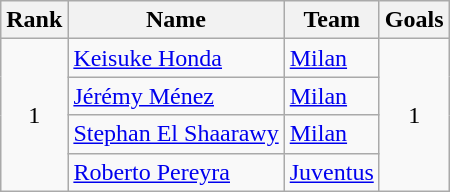<table class="wikitable" style="text-align: center;">
<tr>
<th>Rank</th>
<th>Name</th>
<th>Team</th>
<th>Goals</th>
</tr>
<tr>
<td rowspan=4>1</td>
<td align="left"> <a href='#'>Keisuke Honda</a></td>
<td align="left"> <a href='#'>Milan</a></td>
<td rowspan="4">1</td>
</tr>
<tr>
<td align="left"> <a href='#'>Jérémy Ménez</a></td>
<td align="left"> <a href='#'>Milan</a></td>
</tr>
<tr>
<td align="left"> <a href='#'>Stephan El Shaarawy</a></td>
<td align="left"> <a href='#'>Milan</a></td>
</tr>
<tr>
<td align="left"> <a href='#'>Roberto Pereyra</a></td>
<td align="left"> <a href='#'>Juventus</a></td>
</tr>
</table>
